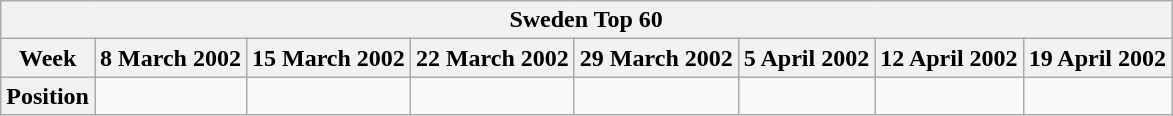<table class="wikitable">
<tr>
<th align="center" colspan="31">Sweden Top 60</th>
</tr>
<tr>
<th align="center">Week</th>
<th>8 March 2002</th>
<th>15 March 2002</th>
<th>22 March 2002</th>
<th>29 March 2002</th>
<th>5 April 2002</th>
<th>12 April 2002</th>
<th>19 April 2002</th>
</tr>
<tr>
<th align="center" style="background-color: #white;">Position</th>
<td></td>
<td></td>
<td></td>
<td></td>
<td></td>
<td></td>
<td></td>
</tr>
</table>
